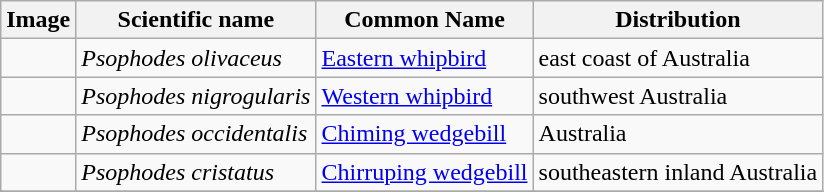<table class="wikitable">
<tr>
<th>Image</th>
<th>Scientific name</th>
<th>Common Name</th>
<th>Distribution</th>
</tr>
<tr>
<td></td>
<td><em>Psophodes olivaceus</em></td>
<td><a href='#'>Eastern whipbird</a></td>
<td>east coast of Australia</td>
</tr>
<tr>
<td></td>
<td><em>Psophodes nigrogularis</em></td>
<td><a href='#'>Western whipbird</a></td>
<td>southwest Australia</td>
</tr>
<tr>
<td></td>
<td><em>Psophodes occidentalis</em></td>
<td><a href='#'>Chiming wedgebill</a></td>
<td>Australia</td>
</tr>
<tr>
<td></td>
<td><em>Psophodes cristatus</em></td>
<td><a href='#'>Chirruping wedgebill</a></td>
<td>southeastern inland Australia</td>
</tr>
<tr>
</tr>
</table>
